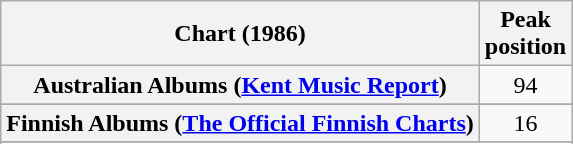<table class="wikitable sortable plainrowheaders" style="text-align:center">
<tr>
<th scope="col">Chart (1986)</th>
<th scope="col">Peak<br>position</th>
</tr>
<tr>
<th scope="row">Australian Albums (<a href='#'>Kent Music Report</a>)</th>
<td align="center">94</td>
</tr>
<tr>
</tr>
<tr>
<th scope="row">Finnish Albums (<a href='#'>The Official Finnish Charts</a>)</th>
<td align="center">16</td>
</tr>
<tr>
</tr>
<tr>
</tr>
<tr>
</tr>
<tr>
</tr>
</table>
